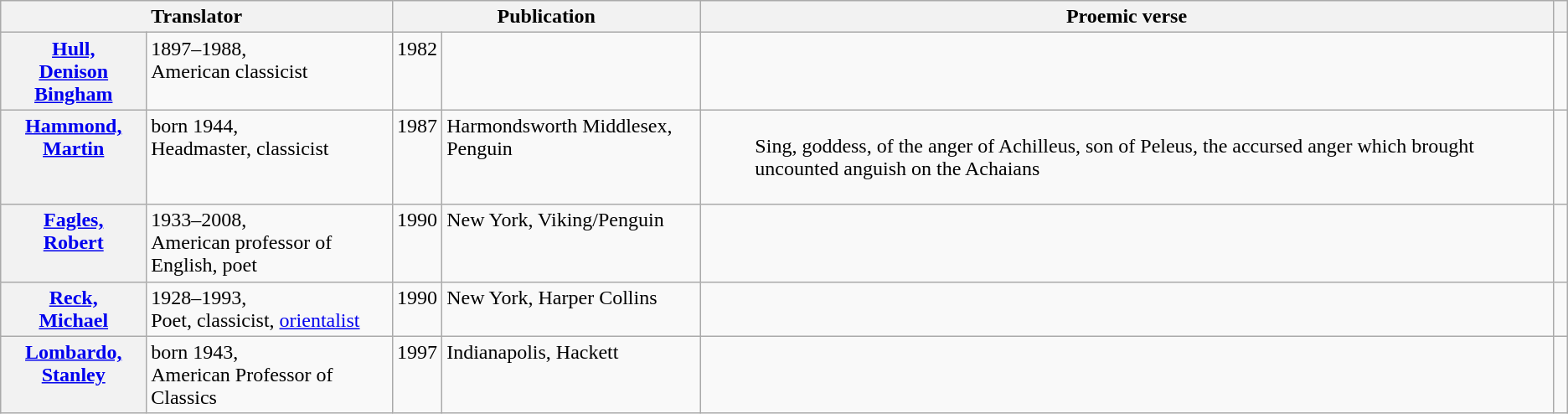<table class="wikitable" ">
<tr>
<th scope="col" colspan="2">Translator</th>
<th scope="col" colspan="2">Publication</th>
<th scope="col">Proemic verse</th>
<th scope="col"></th>
</tr>
<tr valign="top">
<th><a href='#'>Hull,<br>Denison Bingham</a></th>
<td>1897–1988,<br>American classicist</td>
<td>1982</td>
<td></td>
<td></td>
<td> </td>
</tr>
<tr valign="top">
<th><a href='#'>Hammond,<br>Martin</a></th>
<td>born 1944,<br>Headmaster, classicist</td>
<td>1987</td>
<td>Harmondsworth Middlesex, Penguin</td>
<td><blockquote>Sing, goddess, of the anger of Achilleus, son of Peleus, the accursed anger which brought uncounted anguish on the Achaians</blockquote></td>
<td></td>
</tr>
<tr valign="top">
<th><a href='#'>Fagles,<br>Robert</a></th>
<td>1933–2008,<br>American professor of English, poet</td>
<td>1990</td>
<td>New York, Viking/Penguin</td>
<td><blockquote></blockquote></td>
<td></td>
</tr>
<tr valign="top">
<th><a href='#'>Reck,<br>Michael</a></th>
<td>1928–1993,<br>Poet, classicist, <a href='#'>orientalist</a></td>
<td>1990</td>
<td>New York, Harper Collins</td>
<td><blockquote></blockquote></td>
<td></td>
</tr>
<tr valign="top">
<th><a href='#'>Lombardo,<br>Stanley</a></th>
<td>born 1943,<br>American Professor of Classics</td>
<td>1997</td>
<td>Indianapolis, Hackett</td>
<td><blockquote></blockquote></td>
<td></td>
</tr>
</table>
